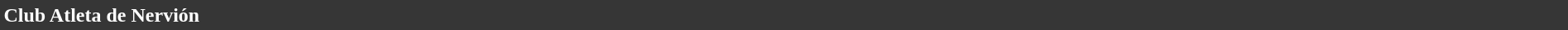<table style="width: 100%; background:#363636; color:white;">
<tr>
<td><strong>Club Atleta de Nervión</strong></td>
</tr>
</table>
